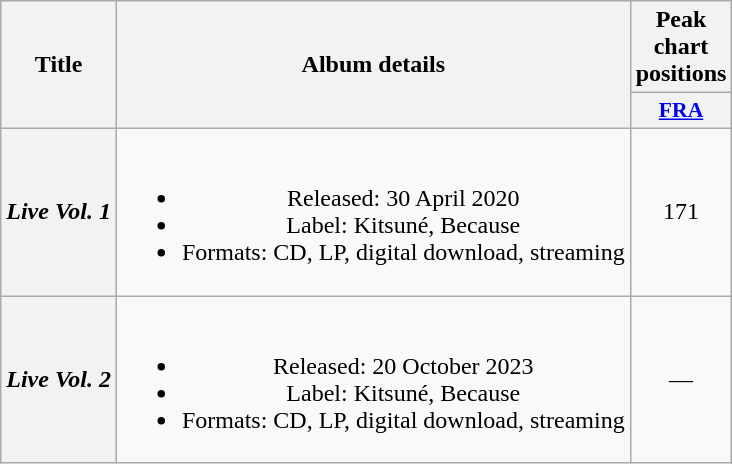<table class="wikitable plainrowheaders" style="text-align:center;">
<tr>
<th scope="col" rowspan="2">Title</th>
<th scope="col" rowspan="2">Album details</th>
<th scope="col" colspan="1">Peak chart positions</th>
</tr>
<tr>
<th scope="col" style="width:3em;font-size:90%;"><a href='#'>FRA</a><br></th>
</tr>
<tr>
<th scope="row"><em>Live Vol. 1</em></th>
<td><br><ul><li>Released: 30 April 2020</li><li>Label: Kitsuné, Because</li><li>Formats: CD, LP, digital download, streaming</li></ul></td>
<td>171</td>
</tr>
<tr>
<th scope="row"><em>Live Vol. 2</em></th>
<td><br><ul><li>Released: 20 October 2023</li><li>Label: Kitsuné, Because</li><li>Formats: CD, LP, digital download, streaming</li></ul></td>
<td>—</td>
</tr>
</table>
